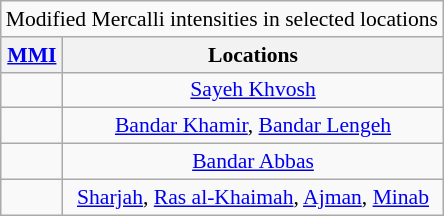<table class="wikitable" style="text-align: center; font-size:90%;">
<tr>
<td colspan="2" style="text-align: center;">Modified Mercalli intensities in selected locations</td>
</tr>
<tr>
<th><a href='#'>MMI</a></th>
<th>Locations</th>
</tr>
<tr>
<td></td>
<td><a href='#'>Sayeh Khvosh</a></td>
</tr>
<tr>
<td></td>
<td><a href='#'>Bandar Khamir</a>, <a href='#'>Bandar Lengeh</a></td>
</tr>
<tr>
<td></td>
<td><a href='#'>Bandar Abbas</a></td>
</tr>
<tr>
<td></td>
<td><a href='#'>Sharjah</a>, <a href='#'>Ras al-Khaimah</a>, <a href='#'>Ajman</a>, <a href='#'>Minab</a></td>
</tr>
</table>
